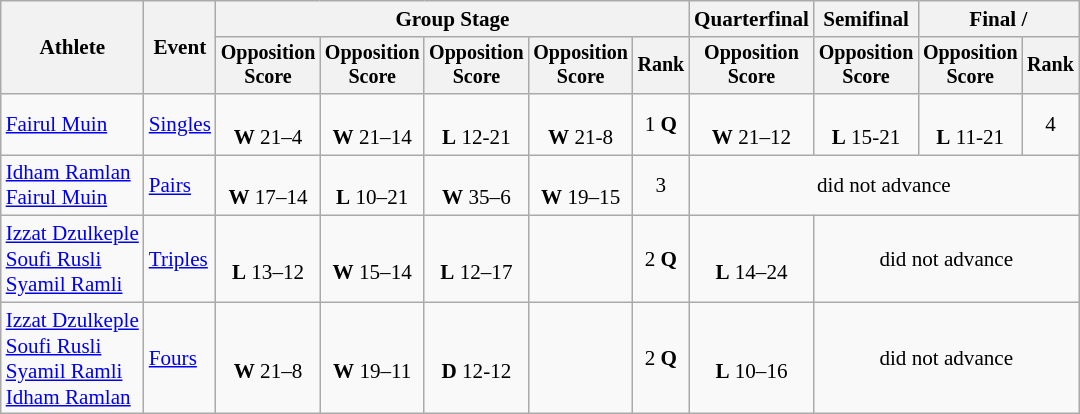<table class="wikitable" style="font-size:88%; text-align:center">
<tr>
<th rowspan=2>Athlete</th>
<th rowspan=2>Event</th>
<th colspan=5>Group Stage</th>
<th>Quarterfinal</th>
<th>Semifinal</th>
<th colspan=2>Final / </th>
</tr>
<tr style="font-size:95%">
<th>Opposition<br>Score</th>
<th>Opposition<br>Score</th>
<th>Opposition<br>Score</th>
<th>Opposition<br>Score</th>
<th>Rank</th>
<th>Opposition<br>Score</th>
<th>Opposition<br>Score</th>
<th>Opposition<br>Score</th>
<th>Rank</th>
</tr>
<tr>
<td style="text-align:left"><a href='#'>Fairul Muin</a></td>
<td style="text-align:left"><a href='#'>Singles</a></td>
<td><br><strong>W</strong> 21–4</td>
<td><br><strong>W</strong> 21–14</td>
<td><br><strong>L</strong> 12-21</td>
<td><br><strong>W</strong> 21-8</td>
<td>1 <strong>Q</strong></td>
<td><br><strong>W</strong> 21–12</td>
<td><br><strong>L</strong> 15-21</td>
<td><br><strong>L</strong> 11-21</td>
<td>4</td>
</tr>
<tr>
<td style="text-align:left"><a href='#'>Idham Ramlan</a><br><a href='#'>Fairul Muin</a></td>
<td style="text-align:left"><a href='#'>Pairs</a></td>
<td><br><strong>W</strong> 17–14</td>
<td><br><strong>L</strong> 10–21</td>
<td><br><strong>W</strong> 35–6</td>
<td><br><strong>W</strong> 19–15</td>
<td>3</td>
<td colspan=4>did not advance</td>
</tr>
<tr>
<td style="text-align:left"><a href='#'>Izzat Dzulkeple</a><br><a href='#'>Soufi Rusli</a><br><a href='#'>Syamil Ramli</a></td>
<td style="text-align:left"><a href='#'>Triples</a></td>
<td><br><strong>L</strong> 13–12</td>
<td><br><strong>W</strong> 15–14</td>
<td><br><strong>L</strong> 12–17</td>
<td></td>
<td>2 <strong>Q</strong></td>
<td><br><strong>L</strong> 14–24</td>
<td colspan=3>did not advance</td>
</tr>
<tr>
<td style="text-align:left"><a href='#'>Izzat Dzulkeple</a><br><a href='#'>Soufi Rusli</a><br><a href='#'>Syamil Ramli</a><br><a href='#'>Idham Ramlan</a></td>
<td style="text-align:left"><a href='#'>Fours</a></td>
<td><br><strong>W</strong> 21–8</td>
<td><br><strong>W</strong> 19–11</td>
<td><br><strong>D</strong> 12-12</td>
<td></td>
<td>2 <strong>Q</strong></td>
<td><br><strong>L</strong> 10–16</td>
<td colspan=3>did not advance</td>
</tr>
</table>
